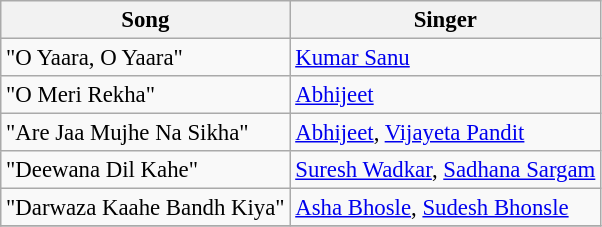<table class="wikitable" style="font-size:95%;">
<tr>
<th>Song</th>
<th>Singer</th>
</tr>
<tr>
<td>"O Yaara, O Yaara"</td>
<td><a href='#'>Kumar Sanu</a></td>
</tr>
<tr>
<td>"O Meri Rekha"</td>
<td><a href='#'>Abhijeet</a></td>
</tr>
<tr>
<td>"Are Jaa Mujhe Na Sikha"</td>
<td><a href='#'>Abhijeet</a>, <a href='#'>Vijayeta Pandit</a></td>
</tr>
<tr>
<td>"Deewana Dil Kahe"</td>
<td><a href='#'>Suresh Wadkar</a>, <a href='#'>Sadhana Sargam</a></td>
</tr>
<tr>
<td>"Darwaza Kaahe Bandh Kiya"</td>
<td><a href='#'>Asha Bhosle</a>, <a href='#'>Sudesh Bhonsle</a></td>
</tr>
<tr>
</tr>
</table>
